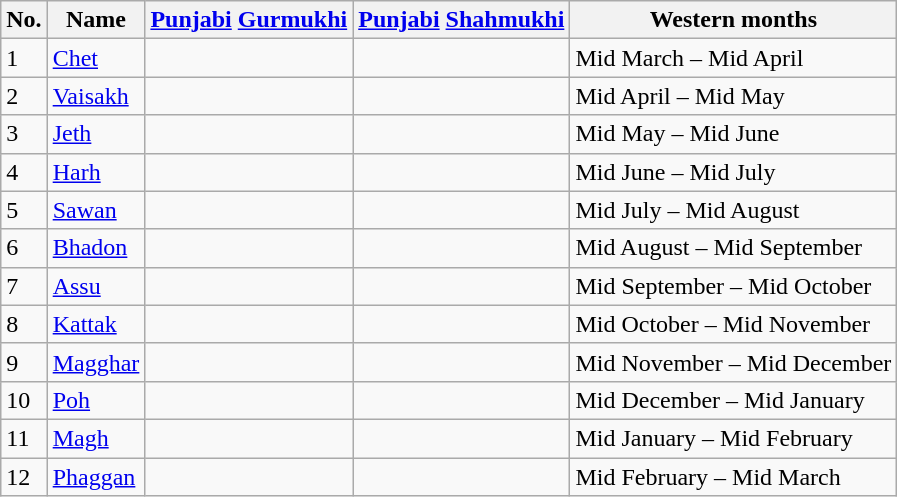<table class="wikitable">
<tr>
<th>No.</th>
<th>Name</th>
<th><a href='#'>Punjabi</a> <a href='#'>Gurmukhi</a></th>
<th><a href='#'>Punjabi</a> <a href='#'>Shahmukhi</a></th>
<th>Western months</th>
</tr>
<tr>
<td>1</td>
<td><a href='#'>Chet</a></td>
<td></td>
<td></td>
<td>Mid March – Mid April</td>
</tr>
<tr>
<td>2</td>
<td><a href='#'>Vaisakh</a></td>
<td></td>
<td></td>
<td>Mid April – Mid May</td>
</tr>
<tr>
<td>3</td>
<td><a href='#'>Jeth</a></td>
<td></td>
<td></td>
<td>Mid May –  Mid June</td>
</tr>
<tr>
<td>4</td>
<td><a href='#'>Harh</a></td>
<td></td>
<td></td>
<td>Mid June –  Mid July</td>
</tr>
<tr>
<td>5</td>
<td><a href='#'>Sawan</a></td>
<td></td>
<td></td>
<td>Mid July –  Mid August</td>
</tr>
<tr>
<td>6</td>
<td><a href='#'>Bhadon</a></td>
<td></td>
<td></td>
<td>Mid August – Mid September</td>
</tr>
<tr>
<td>7</td>
<td><a href='#'>Assu</a></td>
<td></td>
<td></td>
<td>Mid September – Mid October</td>
</tr>
<tr>
<td>8</td>
<td><a href='#'>Kattak</a></td>
<td></td>
<td></td>
<td>Mid October – Mid November</td>
</tr>
<tr>
<td>9</td>
<td><a href='#'>Magghar</a></td>
<td></td>
<td></td>
<td>Mid November – Mid December</td>
</tr>
<tr>
<td>10</td>
<td><a href='#'>Poh</a></td>
<td></td>
<td></td>
<td>Mid December – Mid January</td>
</tr>
<tr>
<td>11</td>
<td><a href='#'>Magh</a></td>
<td></td>
<td></td>
<td>Mid January – Mid February</td>
</tr>
<tr>
<td>12</td>
<td><a href='#'>Phaggan</a></td>
<td></td>
<td></td>
<td>Mid February – Mid March</td>
</tr>
</table>
